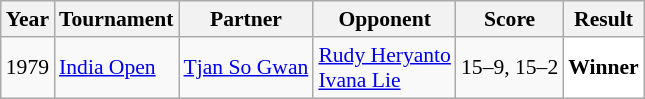<table class="sortable wikitable" style="font-size: 90%">
<tr>
<th>Year</th>
<th>Tournament</th>
<th>Partner</th>
<th>Opponent</th>
<th>Score</th>
<th>Result</th>
</tr>
<tr>
<td align="center">1979</td>
<td align="left"><a href='#'>India Open</a></td>
<td align="left"> <a href='#'>Tjan So Gwan</a></td>
<td align="left"> <a href='#'>Rudy Heryanto</a><br> <a href='#'>Ivana Lie</a></td>
<td align="left">15–9, 15–2</td>
<td style="text-align:left; background:white"> <strong>Winner</strong></td>
</tr>
</table>
